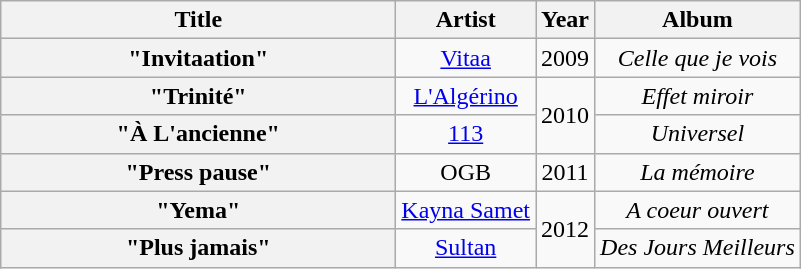<table class="wikitable plainrowheaders" style="text-align:center;" border="1">
<tr>
<th scope="col" style="width:16em;">Title</th>
<th scope="col">Artist</th>
<th scope="col">Year</th>
<th scope="col">Album</th>
</tr>
<tr>
<th scope="row">"Invitaation"</th>
<td><a href='#'>Vitaa</a></td>
<td>2009</td>
<td><em>Celle que je vois</em></td>
</tr>
<tr>
<th scope="row">"Trinité"</th>
<td><a href='#'>L'Algérino</a></td>
<td rowspan="2">2010</td>
<td><em>Effet miroir</em></td>
</tr>
<tr>
<th scope="row">"À L'ancienne"</th>
<td><a href='#'>113</a></td>
<td><em>Universel</em></td>
</tr>
<tr>
<th scope="row">"Press pause"</th>
<td>OGB</td>
<td>2011</td>
<td><em>La mémoire</em></td>
</tr>
<tr>
<th scope="row">"Yema"</th>
<td><a href='#'>Kayna Samet</a></td>
<td rowspan="2">2012</td>
<td><em>A coeur ouvert</em></td>
</tr>
<tr>
<th scope="row">"Plus jamais"</th>
<td><a href='#'>Sultan</a></td>
<td><em>Des Jours Meilleurs</em></td>
</tr>
</table>
